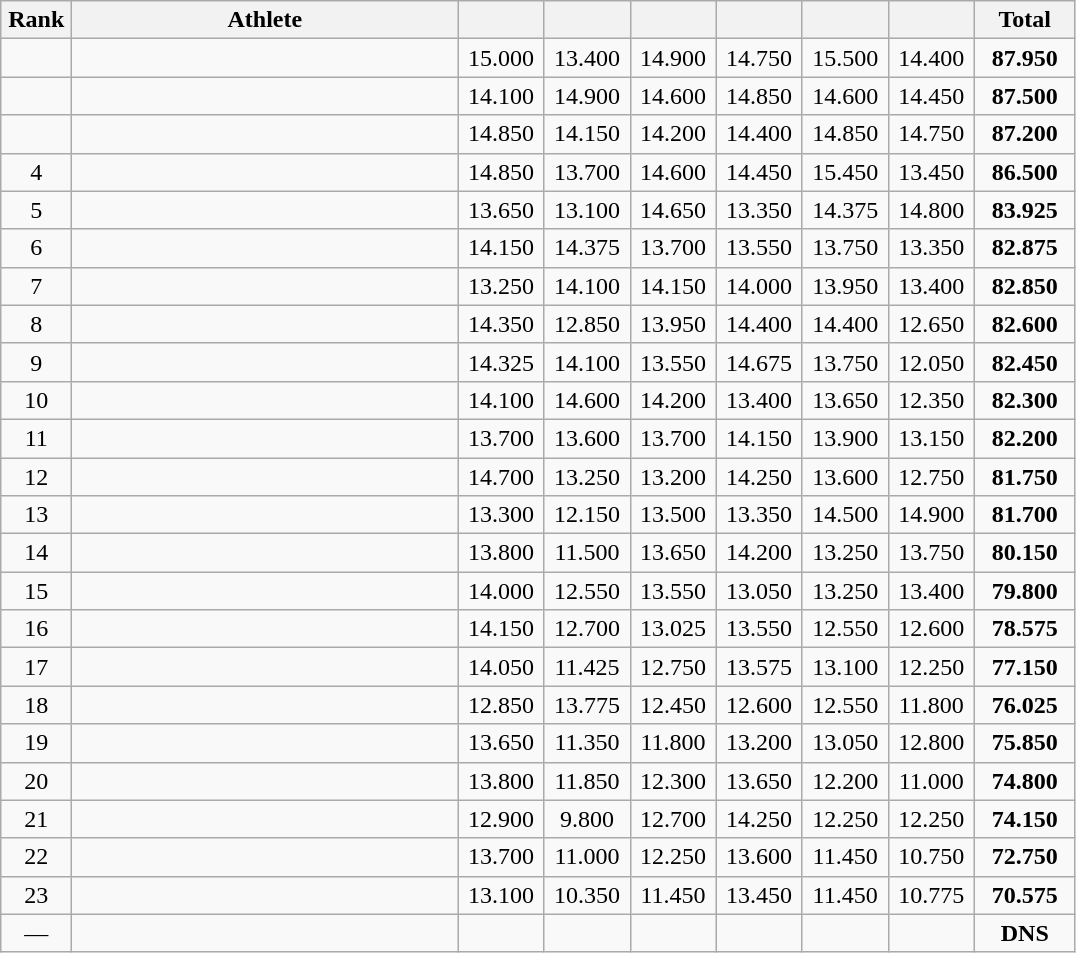<table class=wikitable style="text-align:center">
<tr>
<th width=40>Rank</th>
<th width=250>Athlete</th>
<th width=50></th>
<th width=50></th>
<th width=50></th>
<th width=50></th>
<th width=50></th>
<th width=50></th>
<th width=60>Total</th>
</tr>
<tr>
<td></td>
<td align=left></td>
<td>15.000</td>
<td>13.400</td>
<td>14.900</td>
<td>14.750</td>
<td>15.500</td>
<td>14.400</td>
<td><strong>87.950</strong></td>
</tr>
<tr>
<td></td>
<td align=left></td>
<td>14.100</td>
<td>14.900</td>
<td>14.600</td>
<td>14.850</td>
<td>14.600</td>
<td>14.450</td>
<td><strong>87.500</strong></td>
</tr>
<tr>
<td></td>
<td align=left></td>
<td>14.850</td>
<td>14.150</td>
<td>14.200</td>
<td>14.400</td>
<td>14.850</td>
<td>14.750</td>
<td><strong>87.200</strong></td>
</tr>
<tr>
<td>4</td>
<td align=left></td>
<td>14.850</td>
<td>13.700</td>
<td>14.600</td>
<td>14.450</td>
<td>15.450</td>
<td>13.450</td>
<td><strong>86.500</strong></td>
</tr>
<tr>
<td>5</td>
<td align=left></td>
<td>13.650</td>
<td>13.100</td>
<td>14.650</td>
<td>13.350</td>
<td>14.375</td>
<td>14.800</td>
<td><strong>83.925</strong></td>
</tr>
<tr>
<td>6</td>
<td align=left></td>
<td>14.150</td>
<td>14.375</td>
<td>13.700</td>
<td>13.550</td>
<td>13.750</td>
<td>13.350</td>
<td><strong>82.875</strong></td>
</tr>
<tr>
<td>7</td>
<td align=left></td>
<td>13.250</td>
<td>14.100</td>
<td>14.150</td>
<td>14.000</td>
<td>13.950</td>
<td>13.400</td>
<td><strong>82.850</strong></td>
</tr>
<tr>
<td>8</td>
<td align=left></td>
<td>14.350</td>
<td>12.850</td>
<td>13.950</td>
<td>14.400</td>
<td>14.400</td>
<td>12.650</td>
<td><strong>82.600</strong></td>
</tr>
<tr>
<td>9</td>
<td align=left></td>
<td>14.325</td>
<td>14.100</td>
<td>13.550</td>
<td>14.675</td>
<td>13.750</td>
<td>12.050</td>
<td><strong>82.450</strong></td>
</tr>
<tr>
<td>10</td>
<td align=left></td>
<td>14.100</td>
<td>14.600</td>
<td>14.200</td>
<td>13.400</td>
<td>13.650</td>
<td>12.350</td>
<td><strong>82.300</strong></td>
</tr>
<tr>
<td>11</td>
<td align=left></td>
<td>13.700</td>
<td>13.600</td>
<td>13.700</td>
<td>14.150</td>
<td>13.900</td>
<td>13.150</td>
<td><strong>82.200</strong></td>
</tr>
<tr>
<td>12</td>
<td align=left></td>
<td>14.700</td>
<td>13.250</td>
<td>13.200</td>
<td>14.250</td>
<td>13.600</td>
<td>12.750</td>
<td><strong>81.750</strong></td>
</tr>
<tr>
<td>13</td>
<td align=left></td>
<td>13.300</td>
<td>12.150</td>
<td>13.500</td>
<td>13.350</td>
<td>14.500</td>
<td>14.900</td>
<td><strong>81.700</strong></td>
</tr>
<tr>
<td>14</td>
<td align=left></td>
<td>13.800</td>
<td>11.500</td>
<td>13.650</td>
<td>14.200</td>
<td>13.250</td>
<td>13.750</td>
<td><strong>80.150</strong></td>
</tr>
<tr>
<td>15</td>
<td align=left></td>
<td>14.000</td>
<td>12.550</td>
<td>13.550</td>
<td>13.050</td>
<td>13.250</td>
<td>13.400</td>
<td><strong>79.800</strong></td>
</tr>
<tr>
<td>16</td>
<td align=left></td>
<td>14.150</td>
<td>12.700</td>
<td>13.025</td>
<td>13.550</td>
<td>12.550</td>
<td>12.600</td>
<td><strong>78.575</strong></td>
</tr>
<tr>
<td>17</td>
<td align=left></td>
<td>14.050</td>
<td>11.425</td>
<td>12.750</td>
<td>13.575</td>
<td>13.100</td>
<td>12.250</td>
<td><strong>77.150</strong></td>
</tr>
<tr>
<td>18</td>
<td align=left></td>
<td>12.850</td>
<td>13.775</td>
<td>12.450</td>
<td>12.600</td>
<td>12.550</td>
<td>11.800</td>
<td><strong>76.025</strong></td>
</tr>
<tr>
<td>19</td>
<td align=left></td>
<td>13.650</td>
<td>11.350</td>
<td>11.800</td>
<td>13.200</td>
<td>13.050</td>
<td>12.800</td>
<td><strong>75.850</strong></td>
</tr>
<tr>
<td>20</td>
<td align=left></td>
<td>13.800</td>
<td>11.850</td>
<td>12.300</td>
<td>13.650</td>
<td>12.200</td>
<td>11.000</td>
<td><strong>74.800</strong></td>
</tr>
<tr>
<td>21</td>
<td align=left></td>
<td>12.900</td>
<td>9.800</td>
<td>12.700</td>
<td>14.250</td>
<td>12.250</td>
<td>12.250</td>
<td><strong>74.150</strong></td>
</tr>
<tr>
<td>22</td>
<td align=left></td>
<td>13.700</td>
<td>11.000</td>
<td>12.250</td>
<td>13.600</td>
<td>11.450</td>
<td>10.750</td>
<td><strong>72.750</strong></td>
</tr>
<tr>
<td>23</td>
<td align=left></td>
<td>13.100</td>
<td>10.350</td>
<td>11.450</td>
<td>13.450</td>
<td>11.450</td>
<td>10.775</td>
<td><strong>70.575</strong></td>
</tr>
<tr>
<td>—</td>
<td align=left></td>
<td></td>
<td></td>
<td></td>
<td></td>
<td></td>
<td></td>
<td><strong>DNS</strong></td>
</tr>
</table>
